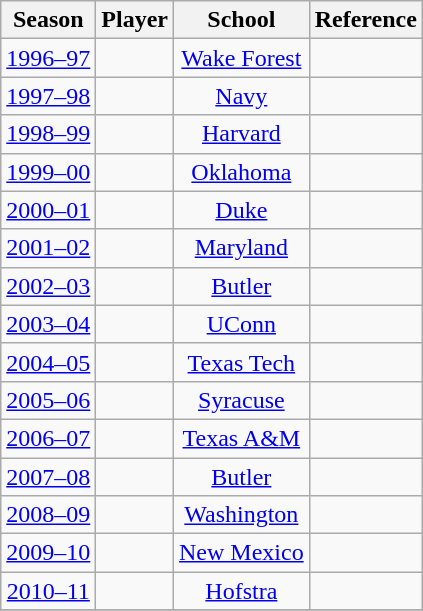<table class="wikitable sortable" style="text-align:center;">
<tr>
<th>Season</th>
<th>Player</th>
<th>School</th>
<th class="unsortable">Reference</th>
</tr>
<tr align="center">
<td><a href='#'>1996–97</a></td>
<td></td>
<td><a href='#'>Wake Forest</a></td>
<td></td>
</tr>
<tr align="center">
<td><a href='#'>1997–98</a></td>
<td></td>
<td><a href='#'>Navy</a></td>
<td></td>
</tr>
<tr align="center">
<td><a href='#'>1998–99</a></td>
<td></td>
<td><a href='#'>Harvard</a></td>
<td></td>
</tr>
<tr align="center">
<td><a href='#'>1999–00</a></td>
<td></td>
<td><a href='#'>Oklahoma</a></td>
<td></td>
</tr>
<tr align="center">
<td><a href='#'>2000–01</a></td>
<td></td>
<td><a href='#'>Duke</a></td>
<td></td>
</tr>
<tr align="center">
<td><a href='#'>2001–02</a></td>
<td></td>
<td><a href='#'>Maryland</a></td>
<td></td>
</tr>
<tr align="center">
<td><a href='#'>2002–03</a></td>
<td></td>
<td><a href='#'>Butler</a></td>
<td></td>
</tr>
<tr align="center">
<td><a href='#'>2003–04</a></td>
<td></td>
<td><a href='#'>UConn</a></td>
<td></td>
</tr>
<tr align="center">
<td><a href='#'>2004–05</a></td>
<td></td>
<td><a href='#'>Texas Tech</a></td>
<td></td>
</tr>
<tr align="center">
<td><a href='#'>2005–06</a></td>
<td></td>
<td><a href='#'>Syracuse</a></td>
<td></td>
</tr>
<tr align="center">
<td><a href='#'>2006–07</a></td>
<td></td>
<td><a href='#'>Texas A&M</a></td>
<td></td>
</tr>
<tr align="center">
<td><a href='#'>2007–08</a></td>
<td></td>
<td><a href='#'>Butler</a></td>
<td></td>
</tr>
<tr align="center">
<td><a href='#'>2008–09</a></td>
<td></td>
<td><a href='#'>Washington</a></td>
<td></td>
</tr>
<tr align="center">
<td><a href='#'>2009–10</a></td>
<td></td>
<td><a href='#'>New Mexico</a></td>
<td></td>
</tr>
<tr align="center">
<td><a href='#'>2010–11</a></td>
<td></td>
<td><a href='#'>Hofstra</a></td>
<td></td>
</tr>
<tr>
</tr>
</table>
